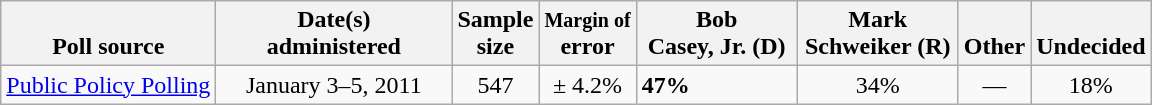<table class="wikitable">
<tr valign= bottom>
<th>Poll source</th>
<th style="width:150px;">Date(s)<br>administered</th>
<th class=small>Sample<br>size</th>
<th><small>Margin of</small><br>error</th>
<th style="width:100px;">Bob <br>Casey, Jr. (D)</th>
<th style="width:100px;">Mark<br>Schweiker (R)</th>
<th>Other</th>
<th>Undecided</th>
</tr>
<tr>
<td><a href='#'>Public Policy Polling </a></td>
<td align=center>January 3–5, 2011</td>
<td align=center>547</td>
<td align=center>± 4.2%</td>
<td><strong>47%</strong></td>
<td align=center>34%</td>
<td align=center>—</td>
<td align=center>18%</td>
</tr>
</table>
